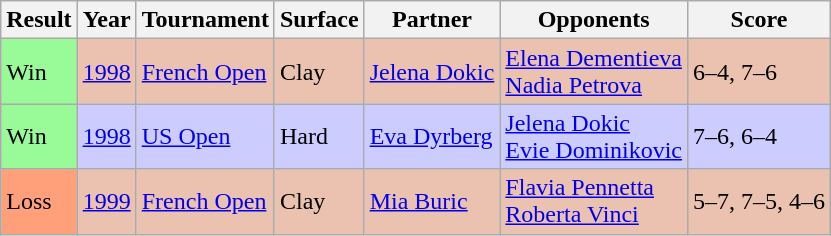<table class="sortable wikitable">
<tr>
<th>Result</th>
<th>Year</th>
<th>Tournament</th>
<th>Surface</th>
<th>Partner</th>
<th>Opponents</th>
<th>Score</th>
</tr>
<tr style="background:#ebc2af;">
<td style="background:#98fb98;">Win</td>
<td><a href='#'>1998</a></td>
<td><a href='#'>French Open</a></td>
<td>Clay</td>
<td> <a href='#'>Jelena Dokic</a></td>
<td> <a href='#'>Elena Dementieva</a> <br>  <a href='#'>Nadia Petrova</a></td>
<td>6–4, 7–6</td>
</tr>
<tr style="background:#ccf;">
<td style="background:#98fb98;">Win</td>
<td><a href='#'>1998</a></td>
<td><a href='#'>US Open</a></td>
<td>Hard</td>
<td> <a href='#'>Eva Dyrberg</a></td>
<td> <a href='#'>Jelena Dokic</a> <br>  <a href='#'>Evie Dominikovic</a></td>
<td>7–6, 6–4</td>
</tr>
<tr style="background:#ebc2af;">
<td bgcolor=FFA07A>Loss</td>
<td><a href='#'>1999</a></td>
<td><a href='#'>French Open</a></td>
<td>Clay</td>
<td> <a href='#'>Mia Buric</a></td>
<td> <a href='#'>Flavia Pennetta</a> <br>  <a href='#'>Roberta Vinci</a></td>
<td>5–7, 7–5, 4–6</td>
</tr>
</table>
